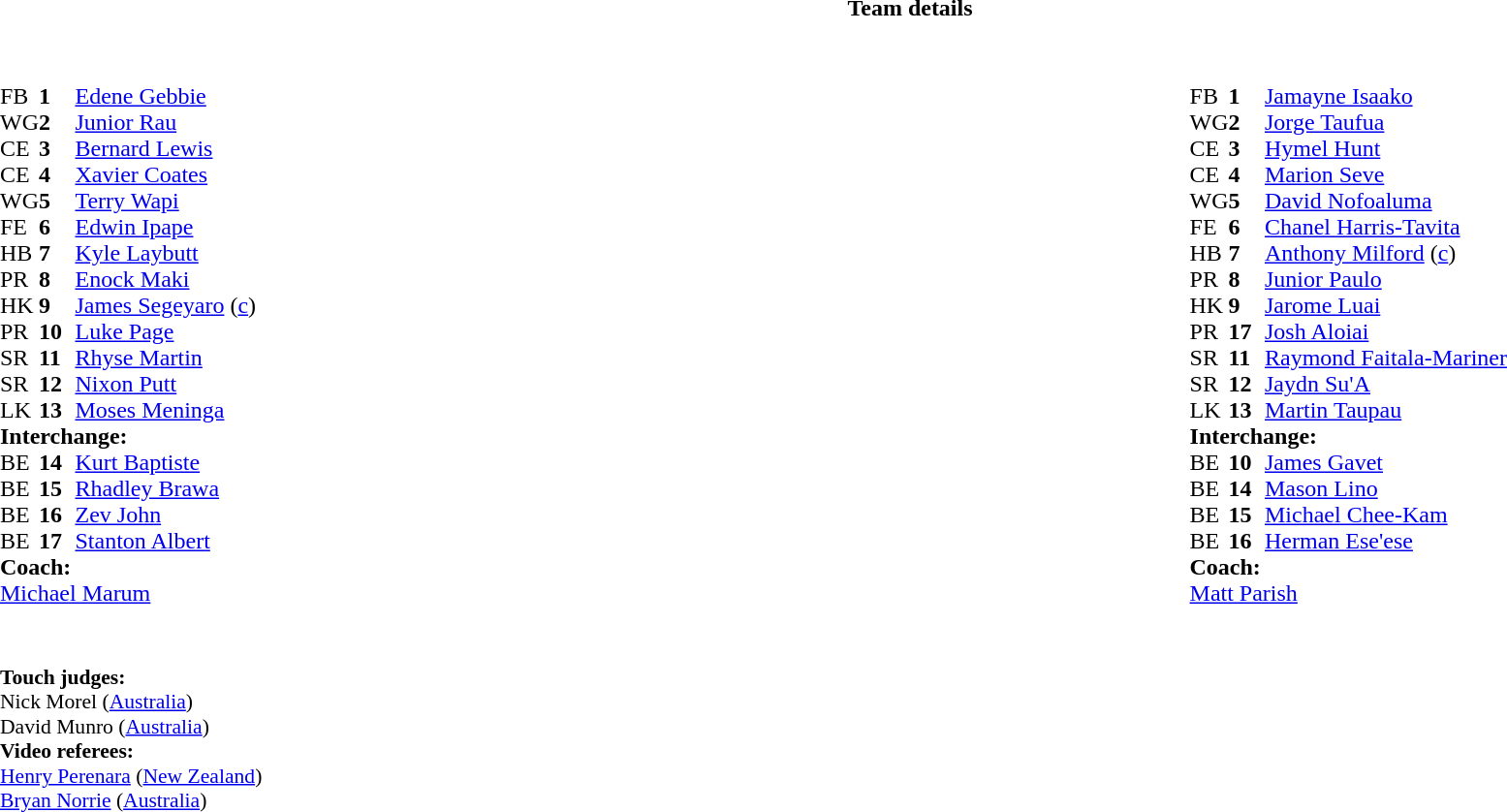<table border="0" width="100%" class="collapsible collapsed">
<tr>
<th>Team details</th>
</tr>
<tr>
<td><br><table width="100%">
<tr>
<td valign="top" width="50%"><br><table style="font-size: 100%" cellspacing="0" cellpadding="0">
<tr>
<th width="25"></th>
<th width="25"></th>
<th></th>
<th width="25"></th>
</tr>
<tr>
<td>FB</td>
<td><strong>1</strong></td>
<td><a href='#'>Edene Gebbie</a></td>
</tr>
<tr>
<td>WG</td>
<td><strong>2</strong></td>
<td><a href='#'>Junior Rau</a></td>
</tr>
<tr>
<td>CE</td>
<td><strong>3</strong></td>
<td><a href='#'>Bernard Lewis</a></td>
</tr>
<tr>
<td>CE</td>
<td><strong>4</strong></td>
<td><a href='#'>Xavier Coates</a></td>
</tr>
<tr>
<td>WG</td>
<td><strong>5</strong></td>
<td><a href='#'>Terry Wapi</a></td>
</tr>
<tr>
<td>FE</td>
<td><strong>6</strong></td>
<td><a href='#'>Edwin Ipape</a></td>
</tr>
<tr>
<td>HB</td>
<td><strong>7</strong></td>
<td><a href='#'>Kyle Laybutt</a></td>
</tr>
<tr>
<td>PR</td>
<td><strong>8</strong></td>
<td><a href='#'>Enock Maki</a></td>
</tr>
<tr>
<td>HK</td>
<td><strong>9</strong></td>
<td><a href='#'>James Segeyaro</a> (<a href='#'>c</a>)</td>
</tr>
<tr>
<td>PR</td>
<td><strong>10</strong></td>
<td><a href='#'>Luke Page</a></td>
</tr>
<tr>
<td>SR</td>
<td><strong>11</strong></td>
<td><a href='#'>Rhyse Martin</a></td>
</tr>
<tr>
<td>SR</td>
<td><strong>12</strong></td>
<td><a href='#'>Nixon Putt</a></td>
</tr>
<tr>
<td>LK</td>
<td><strong>13</strong></td>
<td><a href='#'>Moses Meninga</a></td>
</tr>
<tr>
<td colspan=3><strong>Interchange:</strong></td>
</tr>
<tr>
<td>BE</td>
<td><strong>14</strong></td>
<td><a href='#'>Kurt Baptiste</a></td>
</tr>
<tr>
<td>BE</td>
<td><strong>15</strong></td>
<td><a href='#'>Rhadley Brawa</a></td>
</tr>
<tr>
<td>BE</td>
<td><strong>16</strong></td>
<td><a href='#'>Zev John</a></td>
</tr>
<tr>
<td>BE</td>
<td><strong>17</strong></td>
<td><a href='#'>Stanton Albert</a></td>
</tr>
<tr>
<td colspan=3><strong>Coach:</strong></td>
</tr>
<tr>
<td colspan="4"> <a href='#'>Michael Marum</a></td>
</tr>
</table>
</td>
<td valign="top" width="50%"><br><table style="font-size: 100%" cellspacing="0" cellpadding="0" align="center">
<tr>
<th width="25"></th>
<th width="25"></th>
<th></th>
<th width="25"></th>
</tr>
<tr>
<td>FB</td>
<td><strong>1</strong></td>
<td><a href='#'>Jamayne Isaako</a></td>
</tr>
<tr>
<td>WG</td>
<td><strong>2</strong></td>
<td><a href='#'>Jorge Taufua</a></td>
</tr>
<tr>
<td>CE</td>
<td><strong>3</strong></td>
<td><a href='#'>Hymel Hunt</a></td>
</tr>
<tr>
<td>CE</td>
<td><strong>4</strong></td>
<td><a href='#'>Marion Seve</a></td>
</tr>
<tr>
<td>WG</td>
<td><strong>5</strong></td>
<td><a href='#'>David Nofoaluma</a></td>
</tr>
<tr>
<td>FE</td>
<td><strong>6</strong></td>
<td><a href='#'>Chanel Harris-Tavita</a></td>
</tr>
<tr>
<td>HB</td>
<td><strong>7</strong></td>
<td><a href='#'>Anthony Milford</a> (<a href='#'>c</a>)</td>
</tr>
<tr>
<td>PR</td>
<td><strong>8</strong></td>
<td><a href='#'>Junior Paulo</a></td>
</tr>
<tr>
<td>HK</td>
<td><strong>9</strong></td>
<td><a href='#'>Jarome Luai</a></td>
</tr>
<tr>
<td>PR</td>
<td><strong>17</strong></td>
<td><a href='#'>Josh Aloiai</a></td>
</tr>
<tr>
<td>SR</td>
<td><strong>11</strong></td>
<td><a href='#'>Raymond Faitala-Mariner</a></td>
</tr>
<tr>
<td>SR</td>
<td><strong>12</strong></td>
<td><a href='#'>Jaydn Su'A</a></td>
</tr>
<tr>
<td>LK</td>
<td><strong>13</strong></td>
<td><a href='#'>Martin Taupau</a></td>
</tr>
<tr>
<td colspan=3><strong>Interchange:</strong></td>
</tr>
<tr>
<td>BE</td>
<td><strong>10</strong></td>
<td><a href='#'>James Gavet</a></td>
</tr>
<tr>
<td>BE</td>
<td><strong>14</strong></td>
<td><a href='#'>Mason Lino</a></td>
</tr>
<tr>
<td>BE</td>
<td><strong>15</strong></td>
<td><a href='#'>Michael Chee-Kam</a></td>
</tr>
<tr>
<td>BE</td>
<td><strong>16</strong></td>
<td><a href='#'>Herman Ese'ese</a></td>
</tr>
<tr>
<td colspan=3><strong>Coach:</strong></td>
</tr>
<tr>
<td colspan="4"> <a href='#'>Matt Parish</a></td>
</tr>
</table>
</td>
</tr>
</table>
<table style="width:100%; font-size:90%;">
<tr>
<td><br><br><strong>Touch judges:</strong>
<br>Nick Morel (<a href='#'>Australia</a>)
<br>David Munro (<a href='#'>Australia</a>)
<br><strong>Video referees:</strong>
<br><a href='#'>Henry Perenara</a> (<a href='#'>New Zealand</a>)
<br><a href='#'>Bryan Norrie</a> (<a href='#'>Australia</a>)</td>
</tr>
</table>
</td>
</tr>
</table>
